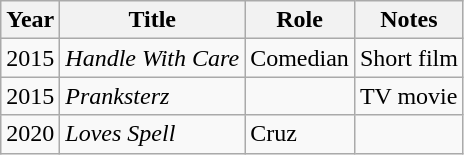<table class="wikitable">
<tr>
<th>Year</th>
<th>Title</th>
<th>Role</th>
<th>Notes</th>
</tr>
<tr>
<td>2015</td>
<td><em>Handle With Care</em></td>
<td>Comedian</td>
<td>Short film</td>
</tr>
<tr>
<td>2015</td>
<td><em>Pranksterz</em></td>
<td></td>
<td>TV movie</td>
</tr>
<tr>
<td>2020</td>
<td><em>Loves Spell</em></td>
<td>Cruz</td>
<td></td>
</tr>
</table>
